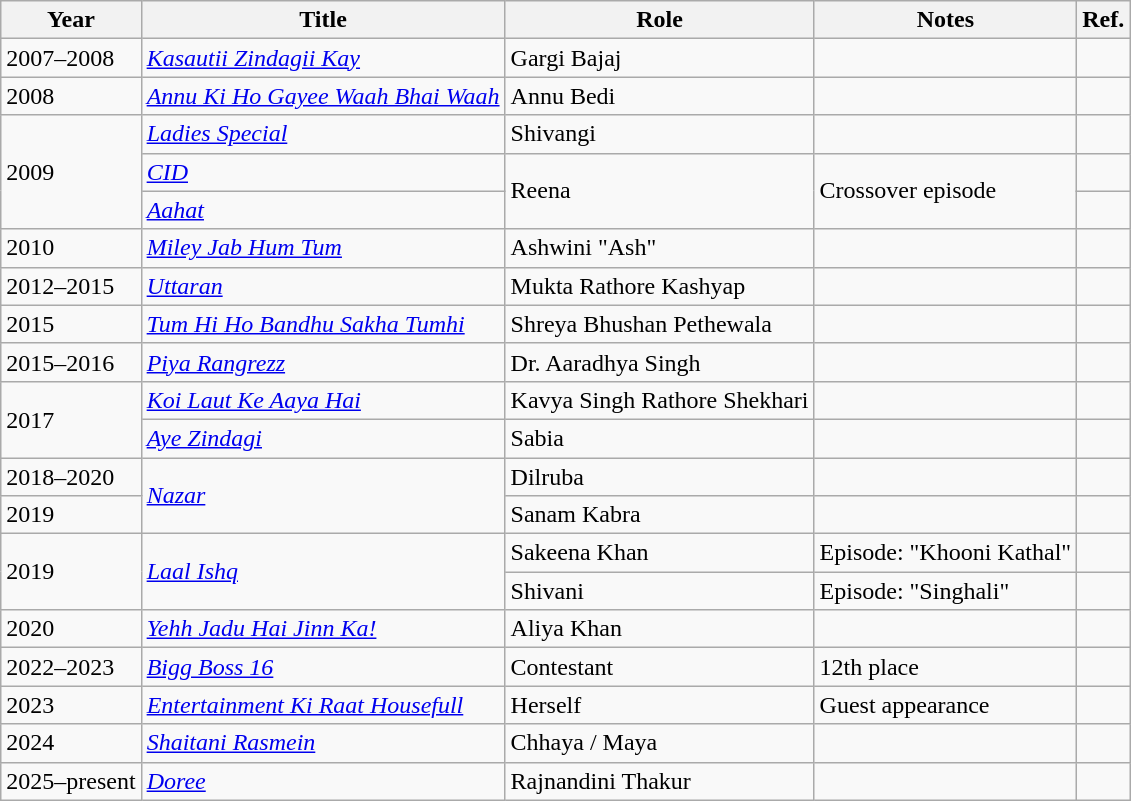<table class="wikitable sortable">
<tr>
<th>Year</th>
<th>Title</th>
<th>Role</th>
<th class="unsortable">Notes</th>
<th class="unsortable">Ref.</th>
</tr>
<tr>
<td>2007–2008</td>
<td><em><a href='#'>Kasautii Zindagii Kay</a></em></td>
<td>Gargi Bajaj</td>
<td></td>
<td></td>
</tr>
<tr>
<td>2008</td>
<td><em><a href='#'>Annu Ki Ho Gayee Waah Bhai Waah</a></em></td>
<td>Annu Bedi</td>
<td></td>
<td></td>
</tr>
<tr>
<td rowspan="3">2009</td>
<td><em><a href='#'>Ladies Special</a></em></td>
<td>Shivangi</td>
<td></td>
<td></td>
</tr>
<tr>
<td><em><a href='#'>CID</a></em></td>
<td rowspan="2">Reena</td>
<td rowspan="2">Crossover episode</td>
<td></td>
</tr>
<tr>
<td><em><a href='#'>Aahat</a></em></td>
<td></td>
</tr>
<tr>
<td>2010</td>
<td><em><a href='#'>Miley Jab Hum Tum</a></em></td>
<td>Ashwini "Ash"</td>
<td></td>
<td></td>
</tr>
<tr>
<td>2012–2015</td>
<td><em><a href='#'>Uttaran</a></em></td>
<td>Mukta Rathore Kashyap</td>
<td></td>
<td></td>
</tr>
<tr>
<td>2015</td>
<td><em><a href='#'>Tum Hi Ho Bandhu Sakha Tumhi</a></em></td>
<td>Shreya Bhushan Pethewala</td>
<td></td>
<td></td>
</tr>
<tr>
<td>2015–2016</td>
<td><em><a href='#'>Piya Rangrezz</a></em></td>
<td>Dr. Aaradhya Singh</td>
<td></td>
<td></td>
</tr>
<tr>
<td rowspan="2">2017</td>
<td><em><a href='#'>Koi Laut Ke Aaya Hai</a></em></td>
<td>Kavya Singh Rathore Shekhari</td>
<td></td>
<td></td>
</tr>
<tr>
<td><em><a href='#'>Aye Zindagi</a></em></td>
<td>Sabia</td>
<td></td>
<td></td>
</tr>
<tr>
<td>2018–2020</td>
<td rowspan="2"><em><a href='#'>Nazar</a></em></td>
<td>Dilruba</td>
<td></td>
<td></td>
</tr>
<tr>
<td>2019</td>
<td>Sanam Kabra</td>
<td></td>
<td></td>
</tr>
<tr>
<td rowspan="2">2019</td>
<td rowspan="2"><em><a href='#'>Laal Ishq</a></em></td>
<td>Sakeena Khan</td>
<td>Episode: "Khooni Kathal"</td>
<td></td>
</tr>
<tr>
<td>Shivani</td>
<td>Episode: "Singhali"</td>
<td></td>
</tr>
<tr>
<td>2020</td>
<td><em><a href='#'>Yehh Jadu Hai Jinn Ka!</a></em></td>
<td>Aliya Khan</td>
<td></td>
<td></td>
</tr>
<tr>
<td>2022–2023</td>
<td><em><a href='#'>Bigg Boss 16</a></em></td>
<td>Contestant</td>
<td>12th place</td>
<td></td>
</tr>
<tr>
<td>2023</td>
<td><em><a href='#'>Entertainment Ki Raat Housefull</a></em></td>
<td>Herself</td>
<td>Guest appearance</td>
<td></td>
</tr>
<tr>
<td>2024</td>
<td><em><a href='#'>Shaitani Rasmein</a></em></td>
<td>Chhaya / Maya</td>
<td></td>
<td></td>
</tr>
<tr>
<td>2025–present</td>
<td><em><a href='#'>Doree</a></em></td>
<td>Rajnandini Thakur</td>
<td></td>
<td></td>
</tr>
</table>
